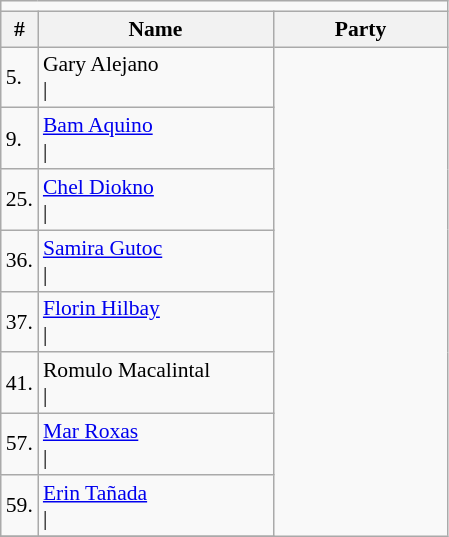<table class=wikitable style="font-size:90%">
<tr>
<td colspan=4 bgcolor=></td>
</tr>
<tr>
<th>#</th>
<th width=150px>Name</th>
<th colspan=2 width=110px>Party</th>
</tr>
<tr>
<td>5.</td>
<td>Gary Alejano<br> | </td>
</tr>
<tr>
<td>9.</td>
<td><a href='#'>Bam Aquino</a><br> | </td>
</tr>
<tr>
<td>25.</td>
<td><a href='#'>Chel Diokno</a><br> | </td>
</tr>
<tr>
<td>36.</td>
<td><a href='#'>Samira Gutoc</a><br> | </td>
</tr>
<tr>
<td>37.</td>
<td><a href='#'>Florin Hilbay</a><br> | </td>
</tr>
<tr>
<td>41.</td>
<td>Romulo Macalintal<br> | </td>
</tr>
<tr>
<td>57.</td>
<td><a href='#'>Mar Roxas</a><br> | </td>
</tr>
<tr>
<td>59.</td>
<td><a href='#'>Erin Tañada</a><br> | </td>
</tr>
<tr>
</tr>
</table>
